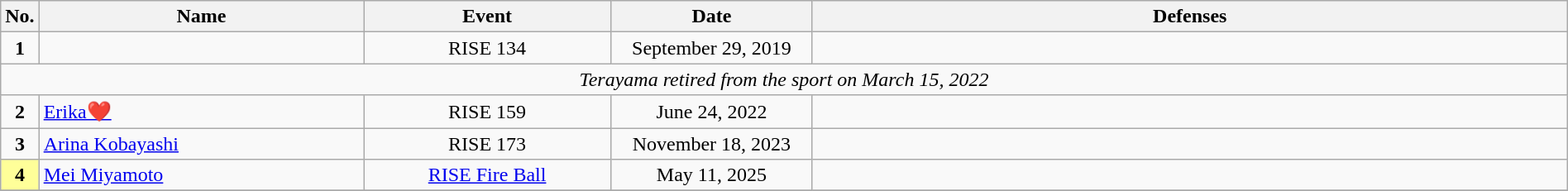<table class="wikitable" style="width:100%; font-size:100%;">
<tr>
<th style= width:1%;">No.</th>
<th style= width:21%;">Name</th>
<th style= width:16%;">Event</th>
<th style=width:13%;">Date</th>
<th style= width:49%;">Defenses</th>
</tr>
<tr>
<td align=center><strong>1</strong></td>
<td align=left> <br></td>
<td align=center>RISE 134 <br></td>
<td align=center>September 29, 2019</td>
<td align=left></td>
</tr>
<tr>
<td colspan=5 align=center><em>Terayama retired from the sport on March 15, 2022</em></td>
</tr>
<tr>
<td align=center><strong>2</strong></td>
<td align=left> <a href='#'>Erika❤️</a>  <br></td>
<td align=center>RISE 159 <br></td>
<td align=center>June 24, 2022</td>
<td align=left></td>
</tr>
<tr>
<td align=center><strong>3</strong></td>
<td align=left> <a href='#'>Arina Kobayashi</a>  <br></td>
<td align=center>RISE 173 <br></td>
<td align=center>November 18, 2023</td>
<td align=left></td>
</tr>
<tr>
<td align=center bgcolor="#FFFF99"><strong>4</strong></td>
<td align=left> <a href='#'>Mei Miyamoto</a>  <br></td>
<td align=center><a href='#'>RISE Fire Ball</a> <br></td>
<td align=center>May 11, 2025</td>
<td align=left></td>
</tr>
<tr>
</tr>
</table>
